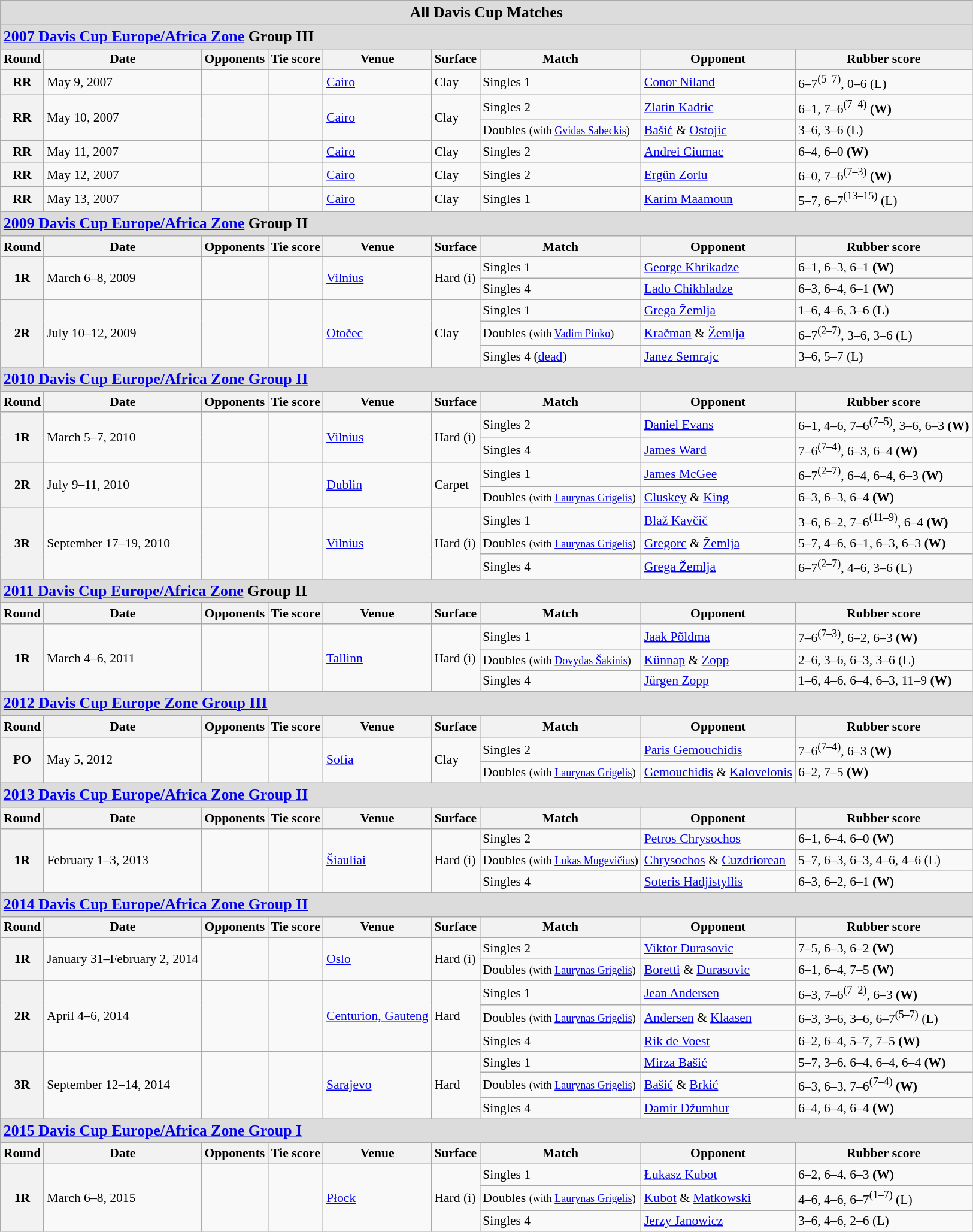<table class="wikitable collapsible collapsed" style=font-size:90%>
<tr>
<th colspan="9" style="width:555px; background:Gainsboro;"><big><strong>All Davis Cup Matches</strong></big></th>
</tr>
<tr style="background:Gainsboro;">
<td colspan=9><big><strong><a href='#'>2007 Davis Cup Europe/Africa Zone</a> Group III</strong></big></td>
</tr>
<tr>
<th>Round</th>
<th>Date</th>
<th>Opponents</th>
<th>Tie score</th>
<th>Venue</th>
<th>Surface</th>
<th>Match</th>
<th>Opponent</th>
<th>Rubber score</th>
</tr>
<tr>
<th>RR</th>
<td>May 9, 2007</td>
<td></td>
<td></td>
<td><a href='#'>Cairo</a></td>
<td>Clay</td>
<td>Singles 1</td>
<td><a href='#'>Conor Niland</a></td>
<td>6–7<sup>(5–7)</sup>, 0–6 (L)</td>
</tr>
<tr>
<th rowspan=2>RR</th>
<td rowspan=2>May 10, 2007</td>
<td rowspan=2></td>
<td rowspan=2></td>
<td rowspan=2><a href='#'>Cairo</a></td>
<td rowspan=2>Clay</td>
<td>Singles 2</td>
<td><a href='#'>Zlatin Kadric</a></td>
<td>6–1, 7–6<sup>(7–4)</sup> <strong>(W)</strong></td>
</tr>
<tr>
<td>Doubles <small>(with <a href='#'>Gvidas Sabeckis</a>)</small></td>
<td><a href='#'>Bašić</a> & <a href='#'>Ostojic</a></td>
<td>3–6, 3–6 (L)</td>
</tr>
<tr>
<th>RR</th>
<td>May 11, 2007</td>
<td></td>
<td></td>
<td><a href='#'>Cairo</a></td>
<td>Clay</td>
<td>Singles 2</td>
<td><a href='#'>Andrei Ciumac</a></td>
<td>6–4, 6–0 <strong>(W)</strong></td>
</tr>
<tr>
<th>RR</th>
<td>May 12, 2007</td>
<td></td>
<td></td>
<td><a href='#'>Cairo</a></td>
<td>Clay</td>
<td>Singles 2</td>
<td><a href='#'>Ergün Zorlu</a></td>
<td>6–0, 7–6<sup>(7–3)</sup> <strong>(W)</strong></td>
</tr>
<tr>
<th>RR</th>
<td>May 13, 2007</td>
<td></td>
<td></td>
<td><a href='#'>Cairo</a></td>
<td>Clay</td>
<td>Singles 1</td>
<td><a href='#'>Karim Maamoun</a></td>
<td>5–7, 6–7<sup>(13–15)</sup> (L)</td>
</tr>
<tr style="background:Gainsboro;">
<td colspan=9><big><strong><a href='#'>2009 Davis Cup Europe/Africa Zone</a> Group II</strong></big></td>
</tr>
<tr>
<th>Round</th>
<th>Date</th>
<th>Opponents</th>
<th>Tie score</th>
<th>Venue</th>
<th>Surface</th>
<th>Match</th>
<th>Opponent</th>
<th>Rubber score</th>
</tr>
<tr>
<th rowspan=2>1R</th>
<td rowspan=2>March 6–8, 2009</td>
<td rowspan=2></td>
<td rowspan=2></td>
<td rowspan=2><a href='#'>Vilnius</a></td>
<td rowspan=2>Hard (i)</td>
<td>Singles 1</td>
<td><a href='#'>George Khrikadze</a></td>
<td>6–1, 6–3, 6–1 <strong>(W)</strong></td>
</tr>
<tr>
<td>Singles 4</td>
<td><a href='#'>Lado Chikhladze</a></td>
<td>6–3, 6–4, 6–1 <strong>(W)</strong></td>
</tr>
<tr>
<th rowspan=3>2R</th>
<td rowspan=3>July 10–12, 2009</td>
<td rowspan=3></td>
<td rowspan=3></td>
<td rowspan=3><a href='#'>Otočec</a></td>
<td rowspan=3>Clay</td>
<td>Singles 1</td>
<td><a href='#'>Grega Žemlja</a></td>
<td>1–6, 4–6, 3–6 (L)</td>
</tr>
<tr>
<td>Doubles <small>(with <a href='#'>Vadim Pinko</a>)</small></td>
<td><a href='#'>Kračman</a> & <a href='#'>Žemlja</a></td>
<td>6–7<sup>(2–7)</sup>, 3–6, 3–6 (L)</td>
</tr>
<tr>
<td>Singles 4 (<a href='#'>dead</a>)</td>
<td><a href='#'>Janez Semrajc</a></td>
<td>3–6, 5–7 (L)</td>
</tr>
<tr style="background:Gainsboro;">
<td colspan=9><big><strong><a href='#'>2010 Davis Cup Europe/Africa Zone Group II</a></strong></big></td>
</tr>
<tr>
<th>Round</th>
<th>Date</th>
<th>Opponents</th>
<th>Tie score</th>
<th>Venue</th>
<th>Surface</th>
<th>Match</th>
<th>Opponent</th>
<th>Rubber score</th>
</tr>
<tr>
<th rowspan=2>1R</th>
<td rowspan=2>March 5–7, 2010</td>
<td rowspan=2></td>
<td rowspan=2></td>
<td rowspan=2><a href='#'>Vilnius</a></td>
<td rowspan=2>Hard (i)</td>
<td>Singles 2</td>
<td><a href='#'>Daniel Evans</a></td>
<td>6–1, 4–6, 7–6<sup>(7–5)</sup>, 3–6, 6–3 <strong>(W)</strong></td>
</tr>
<tr>
<td>Singles 4</td>
<td><a href='#'>James Ward</a></td>
<td>7–6<sup>(7–4)</sup>, 6–3, 6–4 <strong>(W)</strong></td>
</tr>
<tr>
<th rowspan=2>2R</th>
<td rowspan=2>July 9–11, 2010</td>
<td rowspan=2></td>
<td rowspan=2></td>
<td rowspan=2><a href='#'>Dublin</a></td>
<td rowspan=2>Carpet</td>
<td>Singles 1</td>
<td><a href='#'>James McGee</a></td>
<td>6–7<sup>(2–7)</sup>, 6–4, 6–4, 6–3 <strong>(W)</strong></td>
</tr>
<tr>
<td>Doubles <small>(with <a href='#'>Laurynas Grigelis</a>)</small></td>
<td><a href='#'>Cluskey</a> & <a href='#'>King</a></td>
<td>6–3, 6–3, 6–4 <strong>(W)</strong></td>
</tr>
<tr>
<th rowspan=3>3R</th>
<td rowspan=3>September 17–19, 2010</td>
<td rowspan=3></td>
<td rowspan=3></td>
<td rowspan=3><a href='#'>Vilnius</a></td>
<td rowspan=3>Hard (i)</td>
<td>Singles 1</td>
<td><a href='#'>Blaž Kavčič</a></td>
<td>3–6, 6–2, 7–6<sup>(11–9)</sup>, 6–4 <strong>(W)</strong></td>
</tr>
<tr>
<td>Doubles <small>(with <a href='#'>Laurynas Grigelis</a>)</small></td>
<td><a href='#'>Gregorc</a> & <a href='#'>Žemlja</a></td>
<td>5–7, 4–6, 6–1, 6–3, 6–3 <strong>(W)</strong></td>
</tr>
<tr>
<td>Singles 4</td>
<td><a href='#'>Grega Žemlja</a></td>
<td>6–7<sup>(2–7)</sup>, 4–6, 3–6 (L)</td>
</tr>
<tr style="background:Gainsboro;">
<td colspan=9><big><strong><a href='#'>2011 Davis Cup Europe/Africa Zone</a> Group II</strong></big></td>
</tr>
<tr>
<th>Round</th>
<th>Date</th>
<th>Opponents</th>
<th>Tie score</th>
<th>Venue</th>
<th>Surface</th>
<th>Match</th>
<th>Opponent</th>
<th>Rubber score</th>
</tr>
<tr>
<th rowspan=3>1R</th>
<td rowspan=3>March 4–6, 2011</td>
<td rowspan=3></td>
<td rowspan=3></td>
<td rowspan=3><a href='#'>Tallinn</a></td>
<td rowspan=3>Hard (i)</td>
<td>Singles 1</td>
<td><a href='#'>Jaak Põldma</a></td>
<td>7–6<sup>(7–3)</sup>, 6–2, 6–3 <strong>(W)</strong></td>
</tr>
<tr>
<td>Doubles <small>(with <a href='#'>Dovydas Šakinis</a>)</small></td>
<td><a href='#'>Künnap</a> & <a href='#'>Zopp</a></td>
<td>2–6, 3–6, 6–3, 3–6 (L)</td>
</tr>
<tr>
<td>Singles 4</td>
<td><a href='#'>Jürgen Zopp</a></td>
<td>1–6, 4–6, 6–4, 6–3, 11–9 <strong>(W)</strong></td>
</tr>
<tr style="background:Gainsboro;">
<td colspan=9><big><strong><a href='#'>2012 Davis Cup Europe Zone Group III</a></strong></big></td>
</tr>
<tr>
<th>Round</th>
<th>Date</th>
<th>Opponents</th>
<th>Tie score</th>
<th>Venue</th>
<th>Surface</th>
<th>Match</th>
<th>Opponent</th>
<th>Rubber score</th>
</tr>
<tr>
<th rowspan=2>PO</th>
<td rowspan=2>May 5, 2012</td>
<td rowspan=2></td>
<td rowspan=2></td>
<td rowspan=2><a href='#'>Sofia</a></td>
<td rowspan=2>Clay</td>
<td>Singles 2</td>
<td><a href='#'>Paris Gemouchidis</a></td>
<td>7–6<sup>(7–4)</sup>, 6–3 <strong>(W)</strong></td>
</tr>
<tr>
<td>Doubles <small>(with <a href='#'>Laurynas Grigelis</a>)</small></td>
<td><a href='#'>Gemouchidis</a> & <a href='#'>Kalovelonis</a></td>
<td>6–2, 7–5 <strong>(W)</strong></td>
</tr>
<tr style="background:Gainsboro;">
<td colspan=9><big><strong><a href='#'>2013 Davis Cup Europe/Africa Zone Group II</a></strong></big></td>
</tr>
<tr>
<th>Round</th>
<th>Date</th>
<th>Opponents</th>
<th>Tie score</th>
<th>Venue</th>
<th>Surface</th>
<th>Match</th>
<th>Opponent</th>
<th>Rubber score</th>
</tr>
<tr>
<th rowspan=3>1R</th>
<td rowspan=3>February 1–3, 2013</td>
<td rowspan=3></td>
<td rowspan=3></td>
<td rowspan=3><a href='#'>Šiauliai</a></td>
<td rowspan=3>Hard (i)</td>
<td>Singles 2</td>
<td><a href='#'>Petros Chrysochos</a></td>
<td>6–1, 6–4, 6–0 <strong>(W)</strong></td>
</tr>
<tr>
<td>Doubles <small>(with <a href='#'>Lukas Mugevičius</a>)</small></td>
<td><a href='#'>Chrysochos</a> & <a href='#'>Cuzdriorean</a></td>
<td>5–7, 6–3, 6–3, 4–6, 4–6 (L)</td>
</tr>
<tr>
<td>Singles 4</td>
<td><a href='#'>Soteris Hadjistyllis</a></td>
<td>6–3, 6–2, 6–1 <strong>(W)</strong></td>
</tr>
<tr style="background:Gainsboro;">
<td colspan=9><big><strong><a href='#'>2014 Davis Cup Europe/Africa Zone Group II</a></strong></big></td>
</tr>
<tr>
<th>Round</th>
<th>Date</th>
<th>Opponents</th>
<th>Tie score</th>
<th>Venue</th>
<th>Surface</th>
<th>Match</th>
<th>Opponent</th>
<th>Rubber score</th>
</tr>
<tr>
<th rowspan=2>1R</th>
<td rowspan=2>January 31–February 2, 2014</td>
<td rowspan=2></td>
<td rowspan=2></td>
<td rowspan=2><a href='#'>Oslo</a></td>
<td rowspan=2>Hard (i)</td>
<td>Singles 2</td>
<td><a href='#'>Viktor Durasovic</a></td>
<td>7–5, 6–3, 6–2 <strong>(W)</strong></td>
</tr>
<tr>
<td>Doubles <small>(with <a href='#'>Laurynas Grigelis</a>)</small></td>
<td><a href='#'>Boretti</a> & <a href='#'>Durasovic</a></td>
<td>6–1, 6–4, 7–5 <strong>(W)</strong></td>
</tr>
<tr>
<th rowspan=3>2R</th>
<td rowspan=3>April 4–6, 2014</td>
<td rowspan=3></td>
<td rowspan=3></td>
<td rowspan=3><a href='#'>Centurion, Gauteng</a></td>
<td rowspan=3>Hard</td>
<td>Singles 1</td>
<td><a href='#'>Jean Andersen</a></td>
<td>6–3, 7–6<sup>(7–2)</sup>, 6–3 <strong>(W)</strong></td>
</tr>
<tr>
<td>Doubles <small>(with <a href='#'>Laurynas Grigelis</a>)</small></td>
<td><a href='#'>Andersen</a> & <a href='#'>Klaasen</a></td>
<td>6–3, 3–6, 3–6, 6–7<sup>(5–7)</sup> (L)</td>
</tr>
<tr>
<td>Singles 4</td>
<td><a href='#'>Rik de Voest</a></td>
<td>6–2, 6–4, 5–7, 7–5 <strong>(W)</strong></td>
</tr>
<tr>
<th rowspan=3>3R</th>
<td rowspan=3>September 12–14, 2014</td>
<td rowspan=3></td>
<td rowspan=3></td>
<td rowspan=3><a href='#'>Sarajevo</a></td>
<td rowspan=3>Hard</td>
<td>Singles 1</td>
<td><a href='#'>Mirza Bašić</a></td>
<td>5–7, 3–6, 6–4, 6–4, 6–4 <strong>(W)</strong></td>
</tr>
<tr>
<td>Doubles <small>(with <a href='#'>Laurynas Grigelis</a>)</small></td>
<td><a href='#'>Bašić</a> & <a href='#'>Brkić</a></td>
<td>6–3, 6–3, 7–6<sup>(7–4)</sup> <strong>(W)</strong></td>
</tr>
<tr>
<td>Singles 4</td>
<td><a href='#'>Damir Džumhur</a></td>
<td>6–4, 6–4, 6–4 <strong>(W)</strong></td>
</tr>
<tr style="background:Gainsboro;">
<td colspan=9><big><strong><a href='#'>2015 Davis Cup Europe/Africa Zone Group I</a></strong></big></td>
</tr>
<tr>
<th>Round</th>
<th>Date</th>
<th>Opponents</th>
<th>Tie score</th>
<th>Venue</th>
<th>Surface</th>
<th>Match</th>
<th>Opponent</th>
<th>Rubber score</th>
</tr>
<tr>
<th rowspan=3>1R</th>
<td rowspan=3>March 6–8, 2015</td>
<td rowspan=3></td>
<td rowspan=3></td>
<td rowspan=3><a href='#'>Płock</a></td>
<td rowspan=3>Hard (i)</td>
<td>Singles 1</td>
<td><a href='#'>Łukasz Kubot</a></td>
<td>6–2, 6–4, 6–3 <strong>(W)</strong></td>
</tr>
<tr>
<td>Doubles <small>(with <a href='#'>Laurynas Grigelis</a>)</small></td>
<td><a href='#'>Kubot</a> & <a href='#'>Matkowski</a></td>
<td>4–6, 4–6, 6–7<sup>(1–7)</sup> (L)</td>
</tr>
<tr>
<td>Singles 4</td>
<td><a href='#'>Jerzy Janowicz</a></td>
<td>3–6, 4–6, 2–6 (L)</td>
</tr>
</table>
